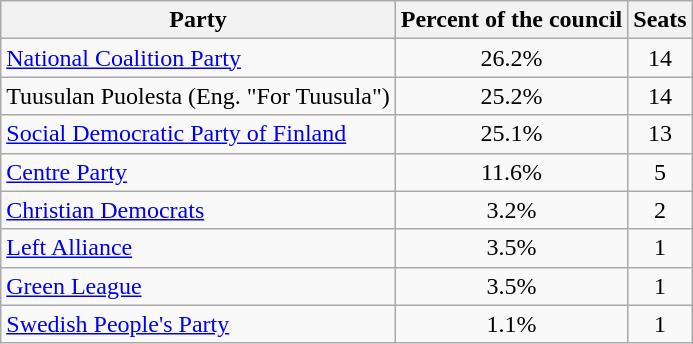<table class="wikitable">
<tr>
<th>Party</th>
<th>Percent of the council</th>
<th>Seats</th>
</tr>
<tr>
<td><a href='#'>National Coalition Party</a></td>
<td align="center">26.2%</td>
<td align="center">14</td>
</tr>
<tr>
<td>Tuusulan Puolesta (Eng. "For Tuusula")</td>
<td align="center">25.2%</td>
<td align="center">14</td>
</tr>
<tr>
<td><a href='#'>Social Democratic Party of Finland</a></td>
<td align="center">25.1%</td>
<td align="center">13</td>
</tr>
<tr>
<td><a href='#'>Centre Party</a></td>
<td align="center">11.6%</td>
<td align="center">5</td>
</tr>
<tr>
<td><a href='#'>Christian Democrats</a></td>
<td align="center">3.2%</td>
<td align="center">2</td>
</tr>
<tr>
<td><a href='#'>Left Alliance</a></td>
<td align="center">3.5%</td>
<td align="center">1</td>
</tr>
<tr>
<td><a href='#'>Green League</a></td>
<td align="center">3.5%</td>
<td align="center">1</td>
</tr>
<tr>
<td><a href='#'>Swedish People's Party</a></td>
<td align="center">1.1%</td>
<td align="center">1</td>
</tr>
</table>
